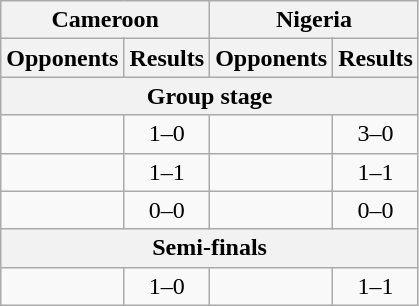<table class="wikitable">
<tr>
<th colspan=2>Cameroon</th>
<th colspan=2>Nigeria</th>
</tr>
<tr>
<th>Opponents</th>
<th>Results</th>
<th>Opponents</th>
<th>Results</th>
</tr>
<tr>
<th colspan=4>Group stage</th>
</tr>
<tr>
<td></td>
<td align=center>1–0</td>
<td></td>
<td align=center>3–0</td>
</tr>
<tr>
<td></td>
<td align=center>1–1</td>
<td></td>
<td align=center>1–1</td>
</tr>
<tr>
<td></td>
<td align=center>0–0</td>
<td></td>
<td align=center>0–0</td>
</tr>
<tr>
<th colspan=4>Semi-finals</th>
</tr>
<tr>
<td></td>
<td align=center>1–0</td>
<td></td>
<td align=center>1–1 </td>
</tr>
</table>
